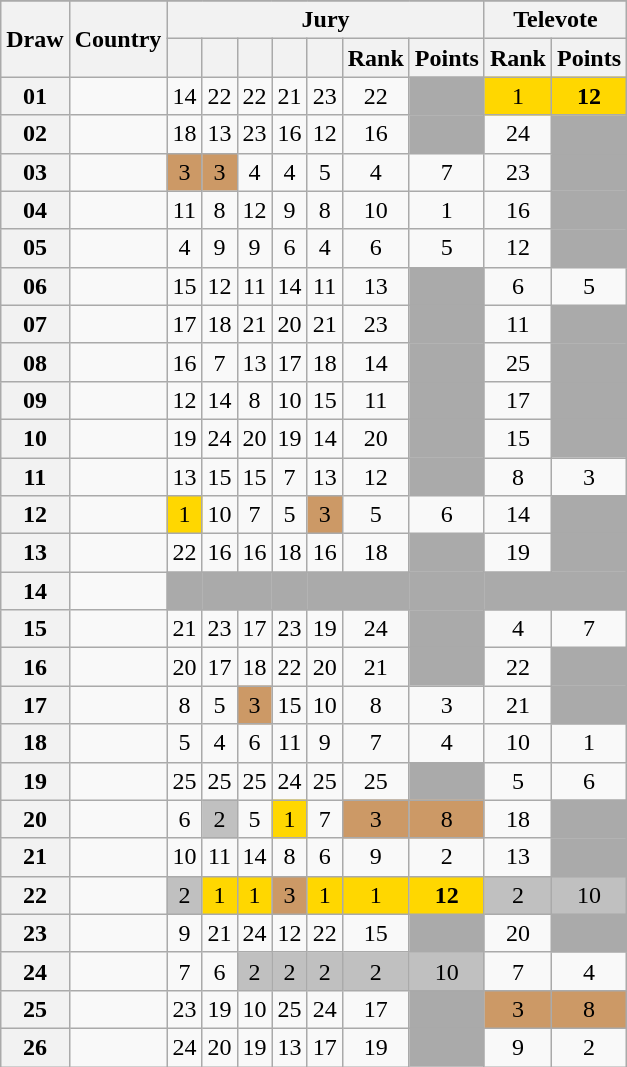<table class="sortable wikitable collapsible plainrowheaders" style="text-align:center;">
<tr>
</tr>
<tr>
<th scope="col" rowspan="2">Draw</th>
<th scope="col" rowspan="2">Country</th>
<th scope="col" colspan="7">Jury</th>
<th scope="col" colspan="2">Televote</th>
</tr>
<tr>
<th scope="col"><small></small></th>
<th scope="col"><small></small></th>
<th scope="col"><small></small></th>
<th scope="col"><small></small></th>
<th scope="col"><small></small></th>
<th scope="col">Rank</th>
<th scope="col">Points</th>
<th scope="col">Rank</th>
<th scope="col">Points</th>
</tr>
<tr>
<th scope="row" style="text-align:center;">01</th>
<td style="text-align:left;"></td>
<td>14</td>
<td>22</td>
<td>22</td>
<td>21</td>
<td>23</td>
<td>22</td>
<td style="background:#AAAAAA;"></td>
<td style="background:gold;">1</td>
<td style="background:gold;"><strong>12</strong></td>
</tr>
<tr>
<th scope="row" style="text-align:center;">02</th>
<td style="text-align:left;"></td>
<td>18</td>
<td>13</td>
<td>23</td>
<td>16</td>
<td>12</td>
<td>16</td>
<td style="background:#AAAAAA;"></td>
<td>24</td>
<td style="background:#AAAAAA;"></td>
</tr>
<tr>
<th scope="row" style="text-align:center;">03</th>
<td style="text-align:left;"></td>
<td style="background:#CC9966;">3</td>
<td style="background:#CC9966;">3</td>
<td>4</td>
<td>4</td>
<td>5</td>
<td>4</td>
<td>7</td>
<td>23</td>
<td style="background:#AAAAAA;"></td>
</tr>
<tr>
<th scope="row" style="text-align:center;">04</th>
<td style="text-align:left;"></td>
<td>11</td>
<td>8</td>
<td>12</td>
<td>9</td>
<td>8</td>
<td>10</td>
<td>1</td>
<td>16</td>
<td style="background:#AAAAAA;"></td>
</tr>
<tr>
<th scope="row" style="text-align:center;">05</th>
<td style="text-align:left;"></td>
<td>4</td>
<td>9</td>
<td>9</td>
<td>6</td>
<td>4</td>
<td>6</td>
<td>5</td>
<td>12</td>
<td style="background:#AAAAAA;"></td>
</tr>
<tr>
<th scope="row" style="text-align:center;">06</th>
<td style="text-align:left;"></td>
<td>15</td>
<td>12</td>
<td>11</td>
<td>14</td>
<td>11</td>
<td>13</td>
<td style="background:#AAAAAA;"></td>
<td>6</td>
<td>5</td>
</tr>
<tr>
<th scope="row" style="text-align:center;">07</th>
<td style="text-align:left;"></td>
<td>17</td>
<td>18</td>
<td>21</td>
<td>20</td>
<td>21</td>
<td>23</td>
<td style="background:#AAAAAA;"></td>
<td>11</td>
<td style="background:#AAAAAA;"></td>
</tr>
<tr>
<th scope="row" style="text-align:center;">08</th>
<td style="text-align:left;"></td>
<td>16</td>
<td>7</td>
<td>13</td>
<td>17</td>
<td>18</td>
<td>14</td>
<td style="background:#AAAAAA;"></td>
<td>25</td>
<td style="background:#AAAAAA;"></td>
</tr>
<tr>
<th scope="row" style="text-align:center;">09</th>
<td style="text-align:left;"></td>
<td>12</td>
<td>14</td>
<td>8</td>
<td>10</td>
<td>15</td>
<td>11</td>
<td style="background:#AAAAAA;"></td>
<td>17</td>
<td style="background:#AAAAAA;"></td>
</tr>
<tr>
<th scope="row" style="text-align:center;">10</th>
<td style="text-align:left;"></td>
<td>19</td>
<td>24</td>
<td>20</td>
<td>19</td>
<td>14</td>
<td>20</td>
<td style="background:#AAAAAA;"></td>
<td>15</td>
<td style="background:#AAAAAA;"></td>
</tr>
<tr>
<th scope="row" style="text-align:center;">11</th>
<td style="text-align:left;"></td>
<td>13</td>
<td>15</td>
<td>15</td>
<td>7</td>
<td>13</td>
<td>12</td>
<td style="background:#AAAAAA;"></td>
<td>8</td>
<td>3</td>
</tr>
<tr>
<th scope="row" style="text-align:center;">12</th>
<td style="text-align:left;"></td>
<td style="background:gold;">1</td>
<td>10</td>
<td>7</td>
<td>5</td>
<td style="background:#CC9966;">3</td>
<td>5</td>
<td>6</td>
<td>14</td>
<td style="background:#AAAAAA;"></td>
</tr>
<tr>
<th scope="row" style="text-align:center;">13</th>
<td style="text-align:left;"></td>
<td>22</td>
<td>16</td>
<td>16</td>
<td>18</td>
<td>16</td>
<td>18</td>
<td style="background:#AAAAAA;"></td>
<td>19</td>
<td style="background:#AAAAAA;"></td>
</tr>
<tr class="sortbottom">
<th scope="row" style="text-align:center;">14</th>
<td style="text-align:left;"></td>
<td style="background:#AAAAAA;"></td>
<td style="background:#AAAAAA;"></td>
<td style="background:#AAAAAA;"></td>
<td style="background:#AAAAAA;"></td>
<td style="background:#AAAAAA;"></td>
<td style="background:#AAAAAA;"></td>
<td style="background:#AAAAAA;"></td>
<td style="background:#AAAAAA;"></td>
<td style="background:#AAAAAA;"></td>
</tr>
<tr>
<th scope="row" style="text-align:center;">15</th>
<td style="text-align:left;"></td>
<td>21</td>
<td>23</td>
<td>17</td>
<td>23</td>
<td>19</td>
<td>24</td>
<td style="background:#AAAAAA;"></td>
<td>4</td>
<td>7</td>
</tr>
<tr>
<th scope="row" style="text-align:center;">16</th>
<td style="text-align:left;"></td>
<td>20</td>
<td>17</td>
<td>18</td>
<td>22</td>
<td>20</td>
<td>21</td>
<td style="background:#AAAAAA;"></td>
<td>22</td>
<td style="background:#AAAAAA;"></td>
</tr>
<tr>
<th scope="row" style="text-align:center;">17</th>
<td style="text-align:left;"></td>
<td>8</td>
<td>5</td>
<td style="background:#CC9966;">3</td>
<td>15</td>
<td>10</td>
<td>8</td>
<td>3</td>
<td>21</td>
<td style="background:#AAAAAA;"></td>
</tr>
<tr>
<th scope="row" style="text-align:center;">18</th>
<td style="text-align:left;"></td>
<td>5</td>
<td>4</td>
<td>6</td>
<td>11</td>
<td>9</td>
<td>7</td>
<td>4</td>
<td>10</td>
<td>1</td>
</tr>
<tr>
<th scope="row" style="text-align:center;">19</th>
<td style="text-align:left;"></td>
<td>25</td>
<td>25</td>
<td>25</td>
<td>24</td>
<td>25</td>
<td>25</td>
<td style="background:#AAAAAA;"></td>
<td>5</td>
<td>6</td>
</tr>
<tr>
<th scope="row" style="text-align:center;">20</th>
<td style="text-align:left;"></td>
<td>6</td>
<td style="background:silver;">2</td>
<td>5</td>
<td style="background:gold;">1</td>
<td>7</td>
<td style="background:#CC9966;">3</td>
<td style="background:#CC9966;">8</td>
<td>18</td>
<td style="background:#AAAAAA;"></td>
</tr>
<tr>
<th scope="row" style="text-align:center;">21</th>
<td style="text-align:left;"></td>
<td>10</td>
<td>11</td>
<td>14</td>
<td>8</td>
<td>6</td>
<td>9</td>
<td>2</td>
<td>13</td>
<td style="background:#AAAAAA;"></td>
</tr>
<tr>
<th scope="row" style="text-align:center;">22</th>
<td style="text-align:left;"></td>
<td style="background:silver;">2</td>
<td style="background:gold;">1</td>
<td style="background:gold;">1</td>
<td style="background:#CC9966;">3</td>
<td style="background:gold;">1</td>
<td style="background:gold;">1</td>
<td style="background:gold;"><strong>12</strong></td>
<td style="background:silver;">2</td>
<td style="background:silver;">10</td>
</tr>
<tr>
<th scope="row" style="text-align:center;">23</th>
<td style="text-align:left;"></td>
<td>9</td>
<td>21</td>
<td>24</td>
<td>12</td>
<td>22</td>
<td>15</td>
<td style="background:#AAAAAA;"></td>
<td>20</td>
<td style="background:#AAAAAA;"></td>
</tr>
<tr>
<th scope="row" style="text-align:center;">24</th>
<td style="text-align:left;"></td>
<td>7</td>
<td>6</td>
<td style="background:silver;">2</td>
<td style="background:silver;">2</td>
<td style="background:silver;">2</td>
<td style="background:silver;">2</td>
<td style="background:silver;">10</td>
<td>7</td>
<td>4</td>
</tr>
<tr>
<th scope="row" style="text-align:center;">25</th>
<td style="text-align:left;"></td>
<td>23</td>
<td>19</td>
<td>10</td>
<td>25</td>
<td>24</td>
<td>17</td>
<td style="background:#AAAAAA;"></td>
<td style="background:#CC9966;">3</td>
<td style="background:#CC9966;">8</td>
</tr>
<tr>
<th scope="row" style="text-align:center;">26</th>
<td style="text-align:left;"></td>
<td>24</td>
<td>20</td>
<td>19</td>
<td>13</td>
<td>17</td>
<td>19</td>
<td style="background:#AAAAAA;"></td>
<td>9</td>
<td>2</td>
</tr>
</table>
